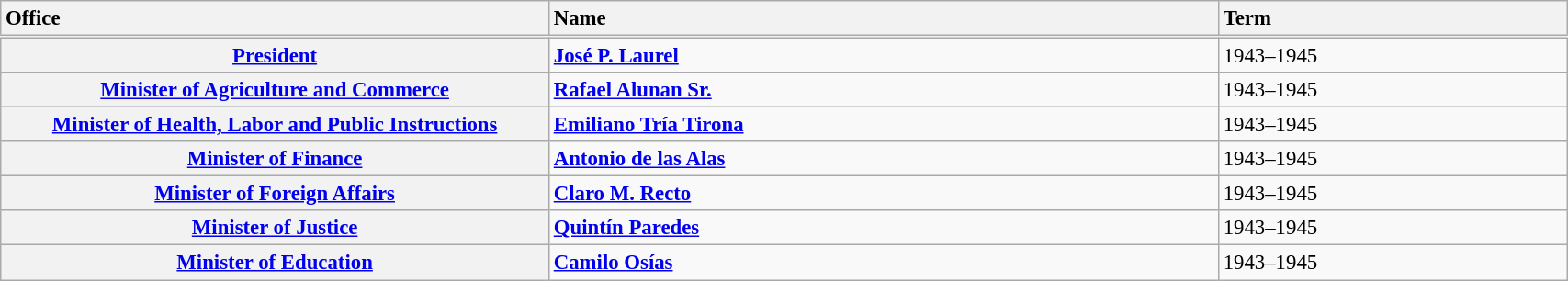<table class="wikitable collapsible plainrowheaders toptextcells" style="width:90%; font-size:95%;">
<tr style="border-bottom-style:double;">
<th scope="col" style="text-align:left; width:35%;">Office</th>
<th scope="col" style="text-align:left;">Name</th>
<th scope="col" style="text-align:left;">Term</th>
</tr>
<tr>
<th scope="row"><a href='#'>President</a></th>
<td><strong><a href='#'>José P. Laurel</a></strong></td>
<td>1943–1945</td>
</tr>
<tr>
<th scope="row"><a href='#'>Minister of Agriculture and Commerce</a></th>
<td><strong><a href='#'>Rafael Alunan Sr.</a></strong></td>
<td>1943–1945</td>
</tr>
<tr>
<th scope="row"><a href='#'>Minister of Health, Labor and Public Instructions</a></th>
<td><strong><a href='#'>Emiliano Tría Tirona</a></strong></td>
<td>1943–1945</td>
</tr>
<tr>
<th scope="row"><a href='#'>Minister of Finance</a></th>
<td><strong><a href='#'>Antonio de las Alas</a></strong></td>
<td>1943–1945</td>
</tr>
<tr>
<th scope="row"><a href='#'>Minister of Foreign Affairs</a></th>
<td><strong><a href='#'>Claro M. Recto</a></strong></td>
<td>1943–1945</td>
</tr>
<tr>
<th scope="row"><a href='#'>Minister of Justice</a></th>
<td><strong><a href='#'>Quintín Paredes</a></strong></td>
<td>1943–1945</td>
</tr>
<tr>
<th scope="row"><a href='#'>Minister of Education</a></th>
<td><strong><a href='#'>Camilo Osías</a></strong></td>
<td>1943–1945</td>
</tr>
</table>
